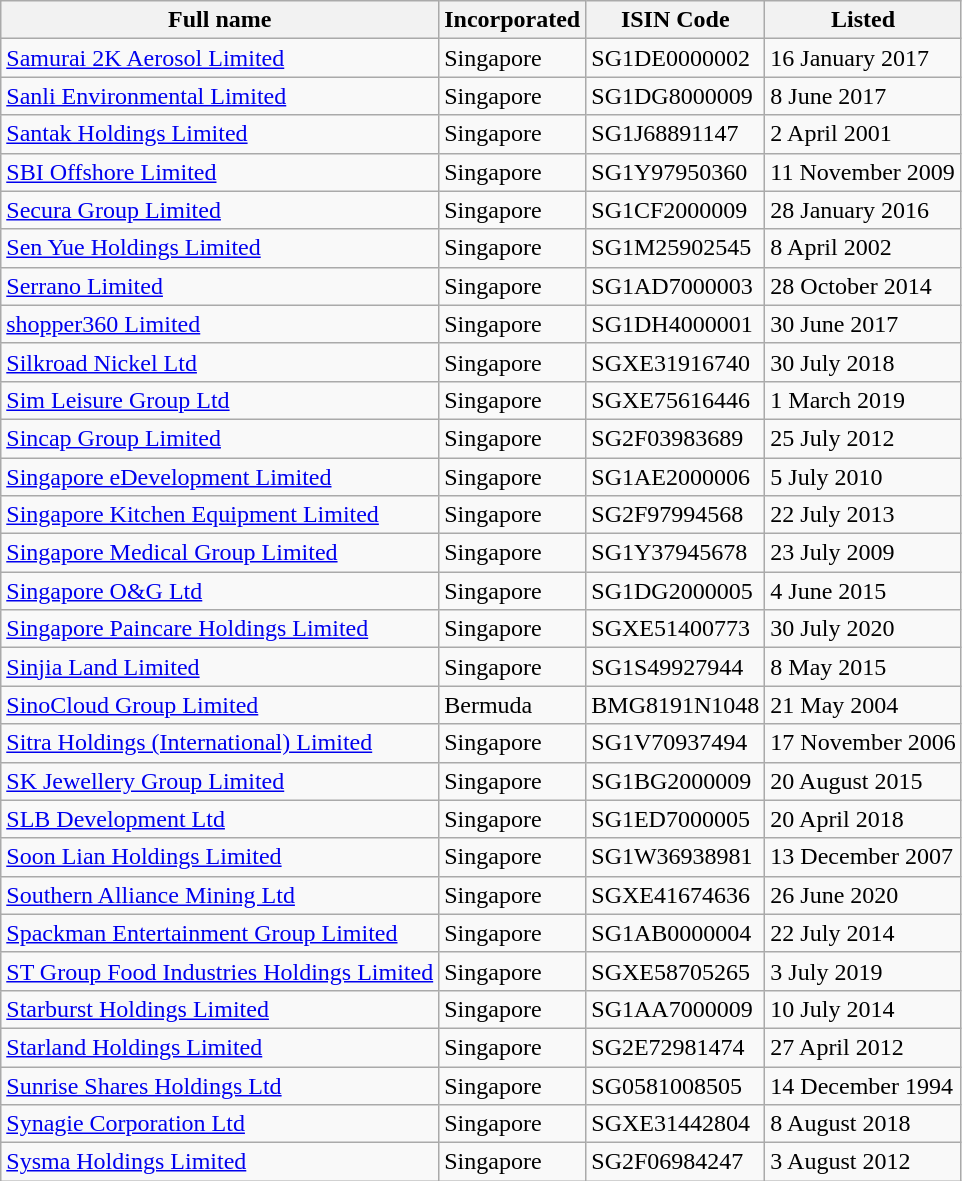<table class="wikitable">
<tr>
<th>Full name</th>
<th>Incorporated</th>
<th>ISIN Code</th>
<th>Listed</th>
</tr>
<tr>
<td><a href='#'>Samurai 2K Aerosol Limited</a></td>
<td>Singapore</td>
<td>SG1DE0000002</td>
<td>16 January 2017</td>
</tr>
<tr>
<td><a href='#'>Sanli Environmental Limited</a></td>
<td>Singapore</td>
<td>SG1DG8000009</td>
<td>8 June 2017</td>
</tr>
<tr>
<td><a href='#'>Santak Holdings Limited</a></td>
<td>Singapore</td>
<td>SG1J68891147</td>
<td>2 April 2001</td>
</tr>
<tr>
<td><a href='#'>SBI Offshore Limited</a></td>
<td>Singapore</td>
<td>SG1Y97950360</td>
<td>11 November 2009</td>
</tr>
<tr>
<td><a href='#'>Secura Group Limited</a></td>
<td>Singapore</td>
<td>SG1CF2000009</td>
<td>28 January 2016</td>
</tr>
<tr>
<td><a href='#'>Sen Yue Holdings Limited</a></td>
<td>Singapore</td>
<td>SG1M25902545</td>
<td>8 April 2002</td>
</tr>
<tr>
<td><a href='#'>Serrano Limited</a></td>
<td>Singapore</td>
<td>SG1AD7000003</td>
<td>28 October 2014</td>
</tr>
<tr>
<td><a href='#'>shopper360 Limited</a></td>
<td>Singapore</td>
<td>SG1DH4000001</td>
<td>30 June 2017</td>
</tr>
<tr>
<td><a href='#'>Silkroad Nickel Ltd</a></td>
<td>Singapore</td>
<td>SGXE31916740</td>
<td>30 July 2018</td>
</tr>
<tr>
<td><a href='#'>Sim Leisure Group Ltd</a></td>
<td>Singapore</td>
<td>SGXE75616446</td>
<td>1 March 2019</td>
</tr>
<tr>
<td><a href='#'>Sincap Group Limited</a></td>
<td>Singapore</td>
<td>SG2F03983689</td>
<td>25 July 2012</td>
</tr>
<tr>
<td><a href='#'>Singapore eDevelopment Limited</a></td>
<td>Singapore</td>
<td>SG1AE2000006</td>
<td>5 July 2010</td>
</tr>
<tr>
<td><a href='#'>Singapore Kitchen Equipment Limited</a></td>
<td>Singapore</td>
<td>SG2F97994568</td>
<td>22 July 2013</td>
</tr>
<tr>
<td><a href='#'>Singapore Medical Group Limited</a></td>
<td>Singapore</td>
<td>SG1Y37945678</td>
<td>23 July 2009</td>
</tr>
<tr>
<td><a href='#'>Singapore O&G Ltd</a></td>
<td>Singapore</td>
<td>SG1DG2000005</td>
<td>4 June 2015</td>
</tr>
<tr>
<td><a href='#'>Singapore Paincare Holdings Limited</a></td>
<td>Singapore</td>
<td>SGXE51400773</td>
<td>30 July 2020</td>
</tr>
<tr>
<td><a href='#'>Sinjia Land Limited</a></td>
<td>Singapore</td>
<td>SG1S49927944</td>
<td>8 May 2015</td>
</tr>
<tr>
<td><a href='#'>SinoCloud Group Limited</a></td>
<td>Bermuda</td>
<td>BMG8191N1048</td>
<td>21 May 2004</td>
</tr>
<tr>
<td><a href='#'>Sitra Holdings (International) Limited</a></td>
<td>Singapore</td>
<td>SG1V70937494</td>
<td>17 November 2006</td>
</tr>
<tr>
<td><a href='#'>SK Jewellery Group Limited</a></td>
<td>Singapore</td>
<td>SG1BG2000009</td>
<td>20 August 2015</td>
</tr>
<tr>
<td><a href='#'>SLB Development Ltd</a></td>
<td>Singapore</td>
<td>SG1ED7000005</td>
<td>20 April 2018</td>
</tr>
<tr>
<td><a href='#'>Soon Lian Holdings Limited</a></td>
<td>Singapore</td>
<td>SG1W36938981</td>
<td>13 December 2007</td>
</tr>
<tr>
<td><a href='#'>Southern Alliance Mining Ltd</a></td>
<td>Singapore</td>
<td>SGXE41674636</td>
<td>26 June 2020</td>
</tr>
<tr>
<td><a href='#'>Spackman Entertainment Group Limited</a></td>
<td>Singapore</td>
<td>SG1AB0000004</td>
<td>22 July 2014</td>
</tr>
<tr>
<td><a href='#'>ST Group Food Industries Holdings Limited</a></td>
<td>Singapore</td>
<td>SGXE58705265</td>
<td>3 July 2019</td>
</tr>
<tr>
<td><a href='#'>Starburst Holdings Limited</a></td>
<td>Singapore</td>
<td>SG1AA7000009</td>
<td>10 July 2014</td>
</tr>
<tr>
<td><a href='#'>Starland Holdings Limited</a></td>
<td>Singapore</td>
<td>SG2E72981474</td>
<td>27 April 2012</td>
</tr>
<tr>
<td><a href='#'>Sunrise Shares Holdings Ltd</a></td>
<td>Singapore</td>
<td>SG0581008505</td>
<td>14 December 1994</td>
</tr>
<tr>
<td><a href='#'>Synagie Corporation Ltd</a></td>
<td>Singapore</td>
<td>SGXE31442804</td>
<td>8 August 2018</td>
</tr>
<tr>
<td><a href='#'>Sysma Holdings Limited</a></td>
<td>Singapore</td>
<td>SG2F06984247</td>
<td>3 August 2012</td>
</tr>
</table>
